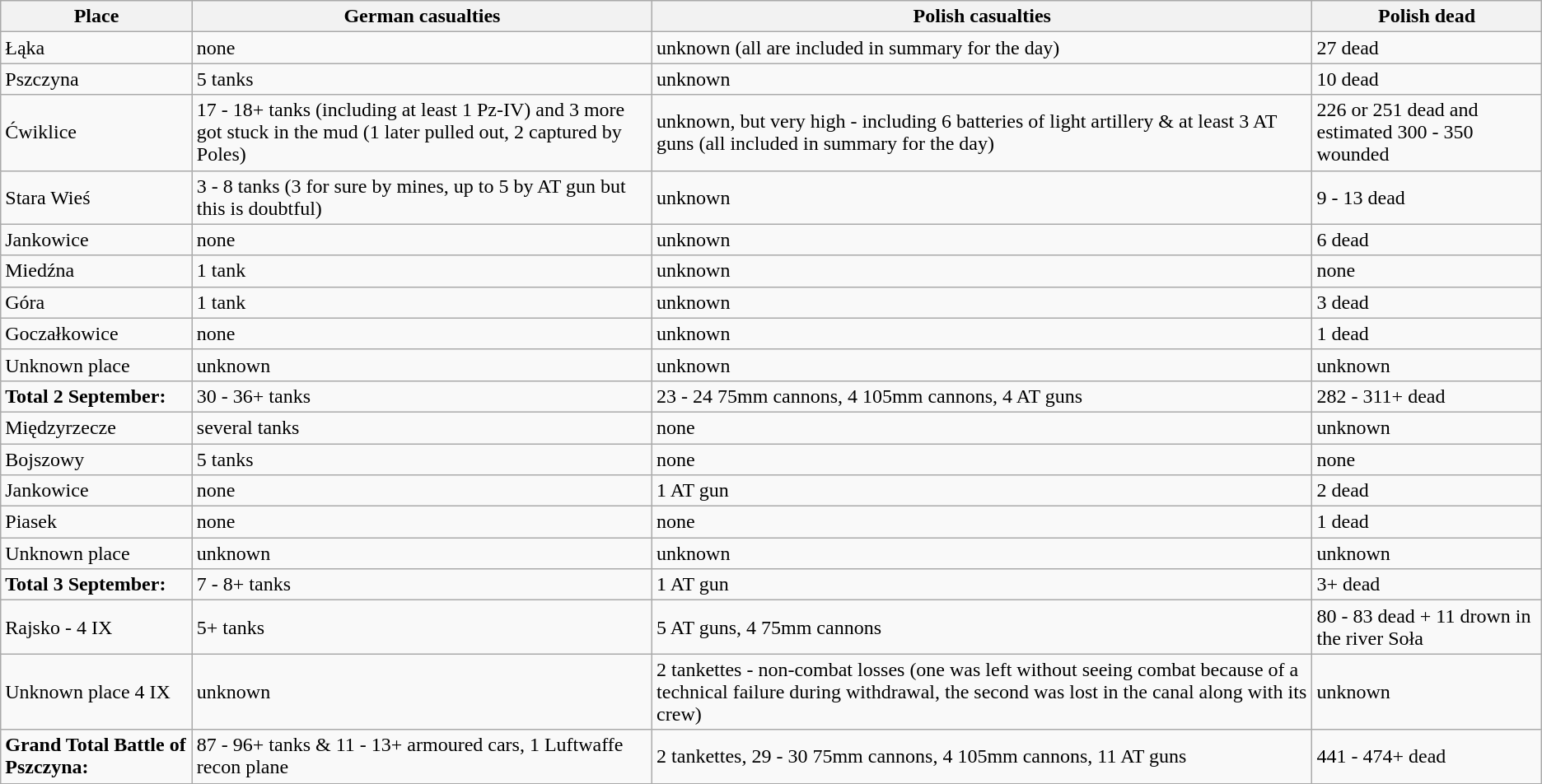<table class="wikitable">
<tr>
<th>Place</th>
<th>German casualties</th>
<th>Polish casualties</th>
<th>Polish dead</th>
</tr>
<tr>
<td>Łąka</td>
<td>none</td>
<td>unknown (all are included in summary for the day)</td>
<td>27 dead</td>
</tr>
<tr>
<td>Pszczyna</td>
<td>5 tanks</td>
<td>unknown</td>
<td>10 dead</td>
</tr>
<tr>
<td>Ćwiklice</td>
<td>17 - 18+ tanks (including at least 1 Pz-IV) and 3 more got stuck in the mud (1 later pulled out, 2 captured by Poles)</td>
<td>unknown, but very high - including 6 batteries of light artillery & at least 3 AT guns (all included in summary for the day)</td>
<td>226 or 251 dead and estimated 300 - 350 wounded</td>
</tr>
<tr>
<td>Stara Wieś</td>
<td>3 - 8 tanks (3 for sure by mines, up to 5 by AT gun but this is doubtful)</td>
<td>unknown</td>
<td>9 - 13 dead</td>
</tr>
<tr>
<td>Jankowice</td>
<td>none</td>
<td>unknown</td>
<td>6 dead</td>
</tr>
<tr>
<td>Miedźna</td>
<td>1 tank</td>
<td>unknown</td>
<td>none</td>
</tr>
<tr>
<td>Góra</td>
<td>1 tank</td>
<td>unknown</td>
<td>3 dead</td>
</tr>
<tr>
<td>Goczałkowice</td>
<td>none</td>
<td>unknown</td>
<td>1 dead</td>
</tr>
<tr>
<td>Unknown place</td>
<td>unknown</td>
<td>unknown</td>
<td>unknown</td>
</tr>
<tr>
<td><strong>Total 2 September:</strong></td>
<td>30 - 36+ tanks</td>
<td>23 - 24 75mm cannons, 4 105mm cannons, 4 AT guns</td>
<td>282 - 311+ dead</td>
</tr>
<tr>
<td>Międzyrzecze</td>
<td>several tanks</td>
<td>none</td>
<td>unknown</td>
</tr>
<tr>
<td>Bojszowy</td>
<td>5 tanks</td>
<td>none</td>
<td>none</td>
</tr>
<tr>
<td>Jankowice</td>
<td>none</td>
<td>1 AT gun</td>
<td>2 dead</td>
</tr>
<tr>
<td>Piasek</td>
<td>none</td>
<td>none</td>
<td>1 dead</td>
</tr>
<tr>
<td>Unknown place</td>
<td>unknown</td>
<td>unknown</td>
<td>unknown</td>
</tr>
<tr>
<td><strong>Total 3 September:</strong></td>
<td>7 - 8+ tanks</td>
<td>1 AT gun</td>
<td>3+ dead</td>
</tr>
<tr>
<td>Rajsko - 4 IX</td>
<td>5+ tanks</td>
<td>5 AT guns, 4 75mm cannons</td>
<td>80 - 83 dead + 11 drown in the river Soła</td>
</tr>
<tr>
<td>Unknown place 4 IX</td>
<td>unknown</td>
<td>2 tankettes - non-combat losses (one was left without seeing combat because of a technical failure during withdrawal, the second was lost in the canal along with its crew)</td>
<td>unknown</td>
</tr>
<tr>
<td><strong>Grand Total Battle of Pszczyna:</strong></td>
<td>87 - 96+ tanks & 11 - 13+ armoured cars, 1 Luftwaffe recon plane</td>
<td>2 tankettes, 29 - 30 75mm cannons, 4 105mm cannons, 11 AT guns</td>
<td>441 - 474+ dead</td>
</tr>
<tr>
</tr>
</table>
